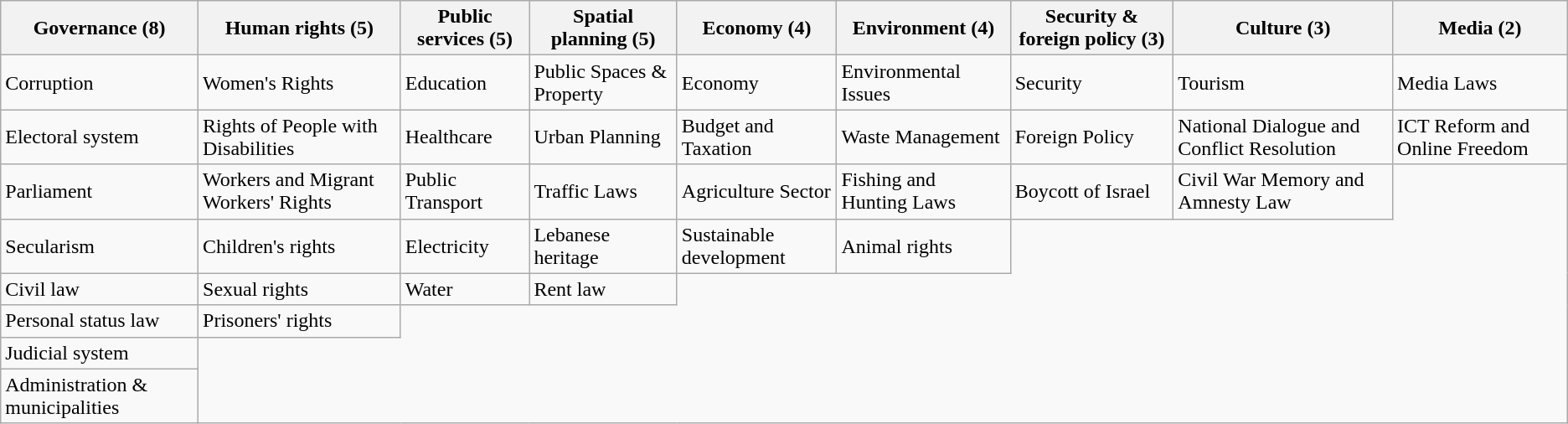<table class="wikitable">
<tr>
<th>Governance (8)</th>
<th>Human rights (5)</th>
<th>Public services (5)</th>
<th>Spatial planning (5)</th>
<th>Economy (4)</th>
<th>Environment (4)</th>
<th>Security & foreign policy (3)</th>
<th>Culture (3)</th>
<th>Media (2)</th>
</tr>
<tr>
<td>Corruption </td>
<td>Women's Rights </td>
<td>Education </td>
<td>Public Spaces & Property</td>
<td>Economy</td>
<td>Environmental Issues</td>
<td>Security</td>
<td>Tourism</td>
<td>Media Laws</td>
</tr>
<tr>
<td>Electoral system </td>
<td>Rights of People with Disabilities </td>
<td>Healthcare </td>
<td>Urban Planning</td>
<td>Budget and Taxation</td>
<td>Waste Management</td>
<td>Foreign Policy</td>
<td>National Dialogue and Conflict Resolution</td>
<td>ICT Reform and Online Freedom </td>
</tr>
<tr>
<td>Parliament </td>
<td>Workers and Migrant Workers' Rights</td>
<td>Public Transport</td>
<td>Traffic Laws</td>
<td>Agriculture Sector</td>
<td>Fishing and Hunting Laws </td>
<td>Boycott of Israel</td>
<td>Civil War Memory and Amnesty Law</td>
</tr>
<tr>
<td>Secularism</td>
<td>Children's rights</td>
<td>Electricity</td>
<td>Lebanese heritage</td>
<td>Sustainable development</td>
<td>Animal rights</td>
</tr>
<tr>
<td>Civil law</td>
<td>Sexual rights</td>
<td>Water</td>
<td>Rent law</td>
</tr>
<tr>
<td>Personal status law</td>
<td>Prisoners' rights</td>
</tr>
<tr>
<td>Judicial system</td>
</tr>
<tr>
<td>Administration & municipalities</td>
</tr>
</table>
